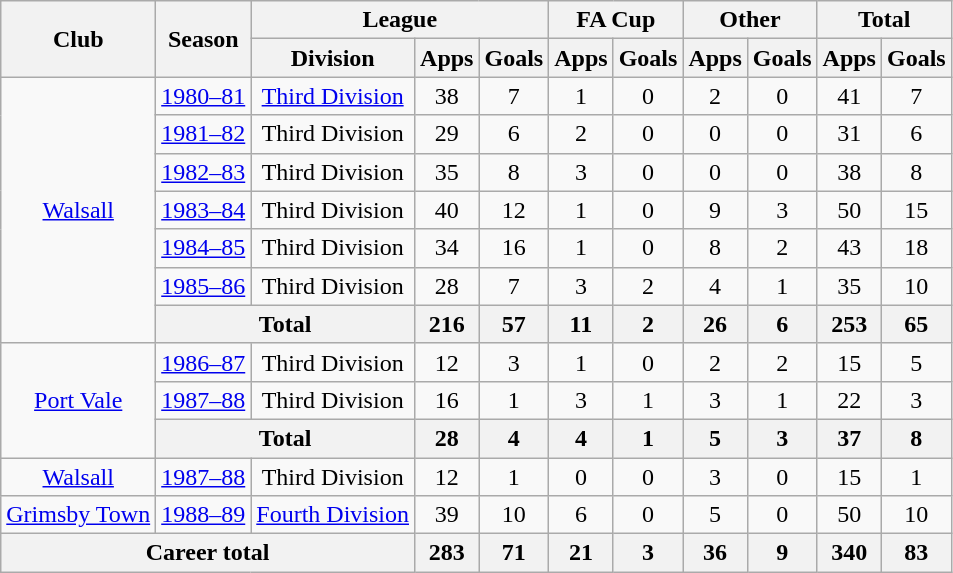<table class="wikitable" style="text-align: center;">
<tr>
<th rowspan="2">Club</th>
<th rowspan="2">Season</th>
<th colspan="3">League</th>
<th colspan="2">FA Cup</th>
<th colspan="2">Other</th>
<th colspan="2">Total</th>
</tr>
<tr>
<th>Division</th>
<th>Apps</th>
<th>Goals</th>
<th>Apps</th>
<th>Goals</th>
<th>Apps</th>
<th>Goals</th>
<th>Apps</th>
<th>Goals</th>
</tr>
<tr>
<td rowspan="7"><a href='#'>Walsall</a></td>
<td><a href='#'>1980–81</a></td>
<td><a href='#'>Third Division</a></td>
<td>38</td>
<td>7</td>
<td>1</td>
<td>0</td>
<td>2</td>
<td>0</td>
<td>41</td>
<td>7</td>
</tr>
<tr>
<td><a href='#'>1981–82</a></td>
<td>Third Division</td>
<td>29</td>
<td>6</td>
<td>2</td>
<td>0</td>
<td>0</td>
<td>0</td>
<td>31</td>
<td>6</td>
</tr>
<tr>
<td><a href='#'>1982–83</a></td>
<td>Third Division</td>
<td>35</td>
<td>8</td>
<td>3</td>
<td>0</td>
<td>0</td>
<td>0</td>
<td>38</td>
<td>8</td>
</tr>
<tr>
<td><a href='#'>1983–84</a></td>
<td>Third Division</td>
<td>40</td>
<td>12</td>
<td>1</td>
<td>0</td>
<td>9</td>
<td>3</td>
<td>50</td>
<td>15</td>
</tr>
<tr>
<td><a href='#'>1984–85</a></td>
<td>Third Division</td>
<td>34</td>
<td>16</td>
<td>1</td>
<td>0</td>
<td>8</td>
<td>2</td>
<td>43</td>
<td>18</td>
</tr>
<tr>
<td><a href='#'>1985–86</a></td>
<td>Third Division</td>
<td>28</td>
<td>7</td>
<td>3</td>
<td>2</td>
<td>4</td>
<td>1</td>
<td>35</td>
<td>10</td>
</tr>
<tr>
<th colspan="2">Total</th>
<th>216</th>
<th>57</th>
<th>11</th>
<th>2</th>
<th>26</th>
<th>6</th>
<th>253</th>
<th>65</th>
</tr>
<tr>
<td rowspan="3"><a href='#'>Port Vale</a></td>
<td><a href='#'>1986–87</a></td>
<td>Third Division</td>
<td>12</td>
<td>3</td>
<td>1</td>
<td>0</td>
<td>2</td>
<td>2</td>
<td>15</td>
<td>5</td>
</tr>
<tr>
<td><a href='#'>1987–88</a></td>
<td>Third Division</td>
<td>16</td>
<td>1</td>
<td>3</td>
<td>1</td>
<td>3</td>
<td>1</td>
<td>22</td>
<td>3</td>
</tr>
<tr>
<th colspan="2">Total</th>
<th>28</th>
<th>4</th>
<th>4</th>
<th>1</th>
<th>5</th>
<th>3</th>
<th>37</th>
<th>8</th>
</tr>
<tr>
<td><a href='#'>Walsall</a></td>
<td><a href='#'>1987–88</a></td>
<td>Third Division</td>
<td>12</td>
<td>1</td>
<td>0</td>
<td>0</td>
<td>3</td>
<td>0</td>
<td>15</td>
<td>1</td>
</tr>
<tr>
<td><a href='#'>Grimsby Town</a></td>
<td><a href='#'>1988–89</a></td>
<td><a href='#'>Fourth Division</a></td>
<td>39</td>
<td>10</td>
<td>6</td>
<td>0</td>
<td>5</td>
<td>0</td>
<td>50</td>
<td>10</td>
</tr>
<tr>
<th colspan="3">Career total</th>
<th>283</th>
<th>71</th>
<th>21</th>
<th>3</th>
<th>36</th>
<th>9</th>
<th>340</th>
<th>83</th>
</tr>
</table>
